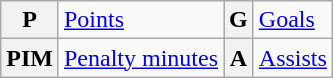<table class="wikitable">
<tr>
<th>P</th>
<td><a href='#'>Points</a></td>
<th>G</th>
<td><a href='#'>Goals</a></td>
</tr>
<tr>
<th>PIM</th>
<td><a href='#'>Penalty minutes</a></td>
<th>A</th>
<td><a href='#'>Assists</a></td>
</tr>
</table>
